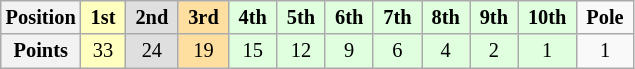<table class="wikitable" style="font-size:85%; text-align:center">
<tr>
<th>Position</th>
<td style="background:#FFFFBF;"> <strong>1st</strong> </td>
<td style="background:#DFDFDF;"> <strong>2nd</strong> </td>
<td style="background:#FFDF9F;"> <strong>3rd</strong> </td>
<td style="background:#DFFFDF;"> <strong>4th</strong> </td>
<td style="background:#DFFFDF;"> <strong>5th</strong> </td>
<td style="background:#DFFFDF;"> <strong>6th</strong> </td>
<td style="background:#DFFFDF;"> <strong>7th</strong> </td>
<td style="background:#DFFFDF;"> <strong>8th</strong> </td>
<td style="background:#DFFFDF;"> <strong>9th</strong> </td>
<td style="background:#DFFFDF;"> <strong>10th</strong> </td>
<td> <strong>Pole</strong> </td>
</tr>
<tr>
<th>Points</th>
<td style="background:#FFFFBF;">33</td>
<td style="background:#DFDFDF;">24</td>
<td style="background:#FFDF9F;">19</td>
<td style="background:#DFFFDF;">15</td>
<td style="background:#DFFFDF;">12</td>
<td style="background:#DFFFDF;">9</td>
<td style="background:#DFFFDF;">6</td>
<td style="background:#DFFFDF;">4</td>
<td style="background:#DFFFDF;">2</td>
<td style="background:#DFFFDF;">1</td>
<td>1</td>
</tr>
</table>
